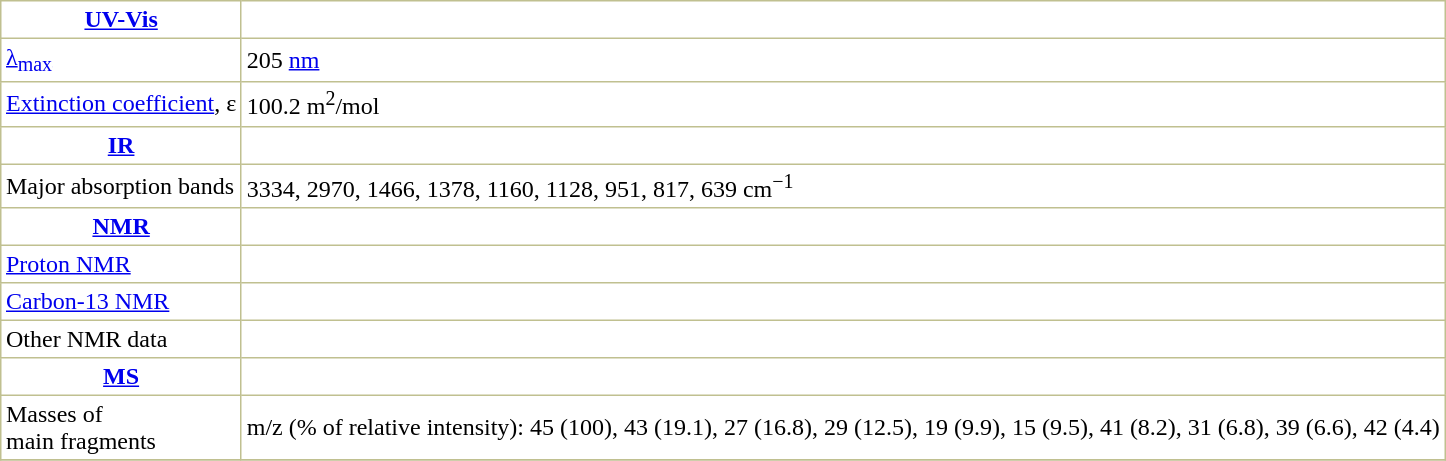<table border="1" cellspacing="0" cellpadding="3" style="margin: 0 0 0 0.5em; background: #FFFFFF; border-collapse: collapse; border-color: #C0C090;">
<tr>
<th><a href='#'>UV-Vis</a></th>
</tr>
<tr>
<td><a href='#'>λ<sub>max</sub></a></td>
<td>205 <a href='#'>nm</a></td>
</tr>
<tr>
<td><a href='#'>Extinction coefficient</a>, ε</td>
<td>100.2 m<sup>2</sup>/mol</td>
</tr>
<tr>
<th><a href='#'>IR</a></th>
</tr>
<tr>
<td>Major absorption bands</td>
<td>3334, 2970, 1466, 1378, 1160, 1128, 951, 817, 639 cm<sup>−1</sup></td>
</tr>
<tr>
<th><a href='#'>NMR</a></th>
</tr>
<tr>
<td><a href='#'>Proton NMR</a> </td>
<td> </td>
</tr>
<tr>
<td><a href='#'>Carbon-13 NMR</a> </td>
<td> </td>
</tr>
<tr>
<td>Other NMR data </td>
<td> </td>
</tr>
<tr>
<th><a href='#'>MS</a></th>
</tr>
<tr>
<td>Masses of <br>main fragments</td>
<td>m/z (% of relative intensity): 45 (100), 43 (19.1), 27 (16.8), 29 (12.5), 19 (9.9), 15 (9.5), 41 (8.2), 31 (6.8), 39 (6.6), 42 (4.4)</td>
</tr>
<tr>
</tr>
</table>
